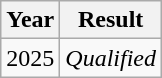<table class="wikitable" style="text-align:center">
<tr>
<th>Year</th>
<th>Result</th>
</tr>
<tr>
<td>2025</td>
<td><em>Qualified</em></td>
</tr>
</table>
